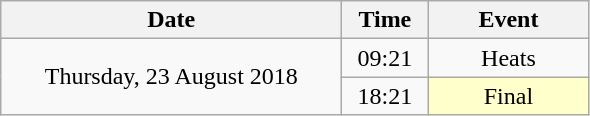<table class = "wikitable" style="text-align:center;">
<tr>
<th width=220>Date</th>
<th width=50>Time</th>
<th width=100>Event</th>
</tr>
<tr>
<td rowspan=2>Thursday, 23 August 2018</td>
<td>09:21</td>
<td>Heats</td>
</tr>
<tr>
<td>18:21</td>
<td bgcolor=ffffcc>Final</td>
</tr>
</table>
